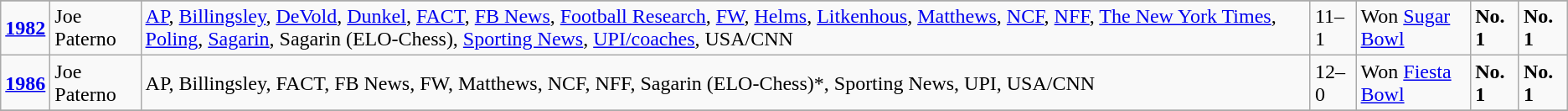<table class="wikitable">
<tr>
</tr>
<tr>
<td><strong><a href='#'>1982</a></strong></td>
<td>Joe Paterno</td>
<td><a href='#'>AP</a>, <a href='#'>Billingsley</a>, <a href='#'>DeVold</a>, <a href='#'>Dunkel</a>, <a href='#'>FACT</a>, <a href='#'>FB News</a>, <a href='#'>Football Research</a>, <a href='#'>FW</a>, <a href='#'>Helms</a>, <a href='#'>Litkenhous</a>, <a href='#'>Matthews</a>, <a href='#'>NCF</a>, <a href='#'>NFF</a>, <a href='#'>The New York Times</a>, <a href='#'>Poling</a>, <a href='#'>Sagarin</a>, Sagarin (ELO-Chess), <a href='#'>Sporting News</a>, <a href='#'>UPI/coaches</a>, USA/CNN</td>
<td>11–1</td>
<td>Won <a href='#'>Sugar Bowl</a></td>
<td><strong>No. 1</strong></td>
<td><strong>No. 1</strong></td>
</tr>
<tr>
<td><strong><a href='#'>1986</a></strong></td>
<td>Joe Paterno</td>
<td>AP, Billingsley, FACT, FB News, FW, Matthews, NCF, NFF, Sagarin (ELO-Chess)*, Sporting News, UPI, USA/CNN</td>
<td>12–0</td>
<td>Won <a href='#'>Fiesta Bowl</a></td>
<td><strong>No. 1</strong></td>
<td><strong>No. 1</strong></td>
</tr>
<tr>
</tr>
</table>
